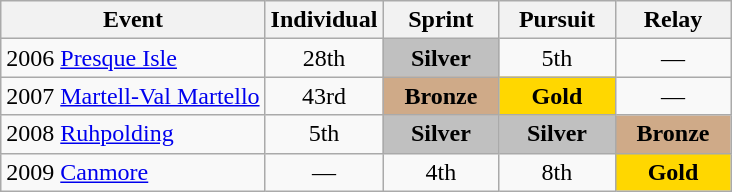<table class="wikitable" style="text-align: center;">
<tr ">
<th>Event</th>
<th style="width:70px;">Individual</th>
<th style="width:70px;">Sprint</th>
<th style="width:70px;">Pursuit</th>
<th style="width:70px;">Relay</th>
</tr>
<tr>
<td align=left> 2006 <a href='#'>Presque Isle</a></td>
<td>28th</td>
<td style="background:silver;"><strong>Silver</strong></td>
<td>5th</td>
<td>—</td>
</tr>
<tr>
<td align=left> 2007 <a href='#'>Martell-Val Martello</a></td>
<td>43rd</td>
<td style="background:#cfaa88;"><strong>Bronze</strong></td>
<td style="background:gold;"><strong>Gold</strong></td>
<td>—</td>
</tr>
<tr>
<td align=left> 2008 <a href='#'>Ruhpolding</a></td>
<td>5th</td>
<td style="background:silver;"><strong>Silver</strong></td>
<td style="background:silver;"><strong>Silver</strong></td>
<td style="background:#cfaa88;"><strong>Bronze</strong></td>
</tr>
<tr>
<td align=left> 2009 <a href='#'>Canmore</a></td>
<td>—</td>
<td>4th</td>
<td>8th</td>
<td style="background:gold;"><strong>Gold</strong></td>
</tr>
</table>
